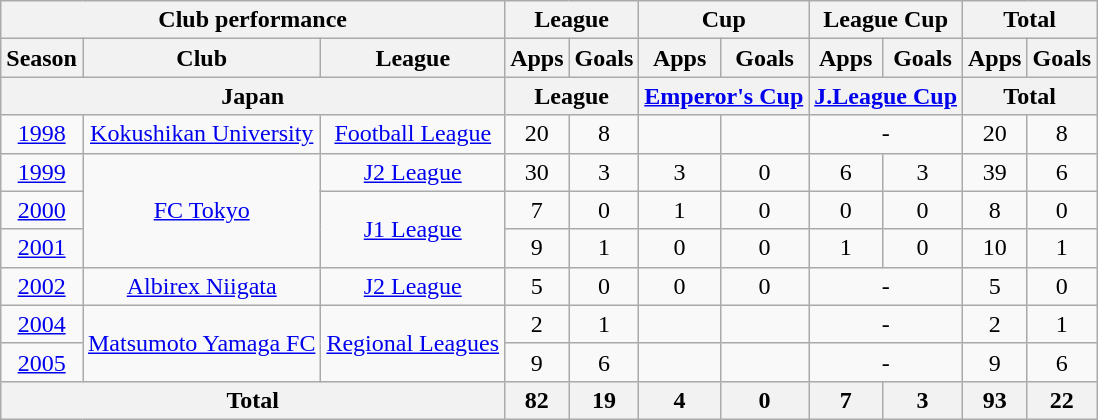<table class="wikitable" style="text-align:center;">
<tr>
<th colspan=3>Club performance</th>
<th colspan=2>League</th>
<th colspan=2>Cup</th>
<th colspan=2>League Cup</th>
<th colspan=2>Total</th>
</tr>
<tr>
<th>Season</th>
<th>Club</th>
<th>League</th>
<th>Apps</th>
<th>Goals</th>
<th>Apps</th>
<th>Goals</th>
<th>Apps</th>
<th>Goals</th>
<th>Apps</th>
<th>Goals</th>
</tr>
<tr>
<th colspan=3>Japan</th>
<th colspan=2>League</th>
<th colspan=2><a href='#'>Emperor's Cup</a></th>
<th colspan=2><a href='#'>J.League Cup</a></th>
<th colspan=2>Total</th>
</tr>
<tr>
<td><a href='#'>1998</a></td>
<td><a href='#'>Kokushikan University</a></td>
<td><a href='#'>Football League</a></td>
<td>20</td>
<td>8</td>
<td></td>
<td></td>
<td colspan="2">-</td>
<td>20</td>
<td>8</td>
</tr>
<tr>
<td><a href='#'>1999</a></td>
<td rowspan="3"><a href='#'>FC Tokyo</a></td>
<td><a href='#'>J2 League</a></td>
<td>30</td>
<td>3</td>
<td>3</td>
<td>0</td>
<td>6</td>
<td>3</td>
<td>39</td>
<td>6</td>
</tr>
<tr>
<td><a href='#'>2000</a></td>
<td rowspan="2"><a href='#'>J1 League</a></td>
<td>7</td>
<td>0</td>
<td>1</td>
<td>0</td>
<td>0</td>
<td>0</td>
<td>8</td>
<td>0</td>
</tr>
<tr>
<td><a href='#'>2001</a></td>
<td>9</td>
<td>1</td>
<td>0</td>
<td>0</td>
<td>1</td>
<td>0</td>
<td>10</td>
<td>1</td>
</tr>
<tr>
<td><a href='#'>2002</a></td>
<td><a href='#'>Albirex Niigata</a></td>
<td><a href='#'>J2 League</a></td>
<td>5</td>
<td>0</td>
<td>0</td>
<td>0</td>
<td colspan="2">-</td>
<td>5</td>
<td>0</td>
</tr>
<tr>
<td><a href='#'>2004</a></td>
<td rowspan="2"><a href='#'>Matsumoto Yamaga FC</a></td>
<td rowspan="2"><a href='#'>Regional Leagues</a></td>
<td>2</td>
<td>1</td>
<td></td>
<td></td>
<td colspan="2">-</td>
<td>2</td>
<td>1</td>
</tr>
<tr>
<td><a href='#'>2005</a></td>
<td>9</td>
<td>6</td>
<td></td>
<td></td>
<td colspan="2">-</td>
<td>9</td>
<td>6</td>
</tr>
<tr>
<th colspan=3>Total</th>
<th>82</th>
<th>19</th>
<th>4</th>
<th>0</th>
<th>7</th>
<th>3</th>
<th>93</th>
<th>22</th>
</tr>
</table>
